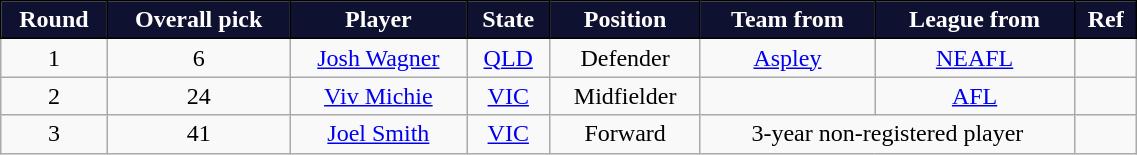<table class="wikitable" style="text-align:center; font-size:100%; width:60%;">
<tr style="color:#FFFFFF;">
<th style="background:#0F1131; border: solid black 1px;">Round</th>
<th style="background:#0F1131; border: solid black 1px;">Overall pick</th>
<th style="background:#0F1131; border: solid black 1px;">Player</th>
<th style="background:#0F1131; border: solid black 1px;">State</th>
<th style="background:#0F1131; border: solid black 1px;">Position</th>
<th style="background:#0F1131; border: solid black 1px;">Team from</th>
<th style="background:#0F1131; border: solid black 1px;">League from</th>
<th style="background:#0F1131; border: solid black 1px;">Ref</th>
</tr>
<tr>
<td>1</td>
<td>6</td>
<td><a href='#'>Josh Wagner</a></td>
<td><a href='#'>QLD</a></td>
<td>Defender</td>
<td><a href='#'>Aspley</a></td>
<td><a href='#'>NEAFL</a></td>
<td></td>
</tr>
<tr>
<td>2</td>
<td>24</td>
<td><a href='#'>Viv Michie</a></td>
<td><a href='#'>VIC</a></td>
<td>Midfielder</td>
<td></td>
<td><a href='#'>AFL</a></td>
<td></td>
</tr>
<tr>
<td>3</td>
<td>41</td>
<td><a href='#'>Joel Smith</a></td>
<td><a href='#'>VIC</a></td>
<td>Forward</td>
<td colspan=2>3-year non-registered player</td>
<td></td>
</tr>
</table>
